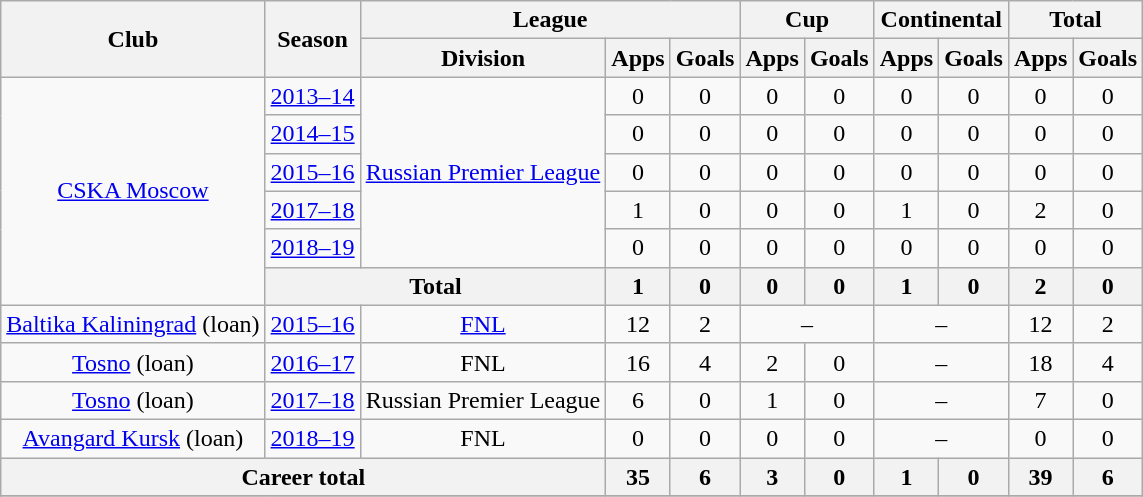<table class="wikitable" style="text-align: center;">
<tr>
<th rowspan=2>Club</th>
<th rowspan=2>Season</th>
<th colspan=3>League</th>
<th colspan=2>Cup</th>
<th colspan=2>Continental</th>
<th colspan=2>Total</th>
</tr>
<tr>
<th>Division</th>
<th>Apps</th>
<th>Goals</th>
<th>Apps</th>
<th>Goals</th>
<th>Apps</th>
<th>Goals</th>
<th>Apps</th>
<th>Goals</th>
</tr>
<tr>
<td rowspan=6><a href='#'>CSKA Moscow</a></td>
<td><a href='#'>2013–14</a></td>
<td rowspan=5><a href='#'>Russian Premier League</a></td>
<td>0</td>
<td>0</td>
<td>0</td>
<td>0</td>
<td>0</td>
<td>0</td>
<td>0</td>
<td>0</td>
</tr>
<tr>
<td><a href='#'>2014–15</a></td>
<td>0</td>
<td>0</td>
<td>0</td>
<td>0</td>
<td>0</td>
<td>0</td>
<td>0</td>
<td>0</td>
</tr>
<tr>
<td><a href='#'>2015–16</a></td>
<td>0</td>
<td>0</td>
<td>0</td>
<td>0</td>
<td>0</td>
<td>0</td>
<td>0</td>
<td>0</td>
</tr>
<tr>
<td><a href='#'>2017–18</a></td>
<td>1</td>
<td>0</td>
<td>0</td>
<td>0</td>
<td>1</td>
<td>0</td>
<td>2</td>
<td>0</td>
</tr>
<tr>
<td><a href='#'>2018–19</a></td>
<td>0</td>
<td>0</td>
<td>0</td>
<td>0</td>
<td>0</td>
<td>0</td>
<td>0</td>
<td>0</td>
</tr>
<tr>
<th colspan=2>Total</th>
<th>1</th>
<th>0</th>
<th>0</th>
<th>0</th>
<th>1</th>
<th>0</th>
<th>2</th>
<th>0</th>
</tr>
<tr>
<td><a href='#'>Baltika Kaliningrad</a> (loan)</td>
<td><a href='#'>2015–16</a></td>
<td><a href='#'>FNL</a></td>
<td>12</td>
<td>2</td>
<td colspan=2>–</td>
<td colspan=2>–</td>
<td>12</td>
<td>2</td>
</tr>
<tr>
<td><a href='#'>Tosno</a> (loan)</td>
<td><a href='#'>2016–17</a></td>
<td>FNL</td>
<td>16</td>
<td>4</td>
<td>2</td>
<td>0</td>
<td colspan=2>–</td>
<td>18</td>
<td>4</td>
</tr>
<tr>
<td><a href='#'>Tosno</a> (loan)</td>
<td><a href='#'>2017–18</a></td>
<td>Russian Premier League</td>
<td>6</td>
<td>0</td>
<td>1</td>
<td>0</td>
<td colspan=2>–</td>
<td>7</td>
<td>0</td>
</tr>
<tr>
<td><a href='#'>Avangard Kursk</a> (loan)</td>
<td><a href='#'>2018–19</a></td>
<td>FNL</td>
<td>0</td>
<td>0</td>
<td>0</td>
<td>0</td>
<td colspan=2>–</td>
<td>0</td>
<td>0</td>
</tr>
<tr>
<th colspan=3>Career total</th>
<th>35</th>
<th>6</th>
<th>3</th>
<th>0</th>
<th>1</th>
<th>0</th>
<th>39</th>
<th>6</th>
</tr>
<tr>
</tr>
</table>
